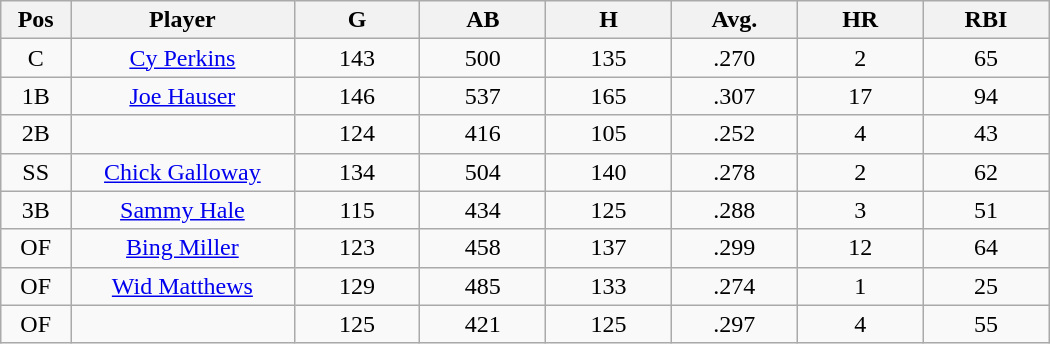<table class="wikitable sortable">
<tr>
<th bgcolor="#DDDDFF" width="5%">Pos</th>
<th bgcolor="#DDDDFF" width="16%">Player</th>
<th bgcolor="#DDDDFF" width="9%">G</th>
<th bgcolor="#DDDDFF" width="9%">AB</th>
<th bgcolor="#DDDDFF" width="9%">H</th>
<th bgcolor="#DDDDFF" width="9%">Avg.</th>
<th bgcolor="#DDDDFF" width="9%">HR</th>
<th bgcolor="#DDDDFF" width="9%">RBI</th>
</tr>
<tr align="center">
<td>C</td>
<td><a href='#'>Cy Perkins</a></td>
<td>143</td>
<td>500</td>
<td>135</td>
<td>.270</td>
<td>2</td>
<td>65</td>
</tr>
<tr align="center">
<td>1B</td>
<td><a href='#'>Joe Hauser</a></td>
<td>146</td>
<td>537</td>
<td>165</td>
<td>.307</td>
<td>17</td>
<td>94</td>
</tr>
<tr align="center">
<td>2B</td>
<td></td>
<td>124</td>
<td>416</td>
<td>105</td>
<td>.252</td>
<td>4</td>
<td>43</td>
</tr>
<tr align="center">
<td>SS</td>
<td><a href='#'>Chick Galloway</a></td>
<td>134</td>
<td>504</td>
<td>140</td>
<td>.278</td>
<td>2</td>
<td>62</td>
</tr>
<tr align="center">
<td>3B</td>
<td><a href='#'>Sammy Hale</a></td>
<td>115</td>
<td>434</td>
<td>125</td>
<td>.288</td>
<td>3</td>
<td>51</td>
</tr>
<tr align="center">
<td>OF</td>
<td><a href='#'>Bing Miller</a></td>
<td>123</td>
<td>458</td>
<td>137</td>
<td>.299</td>
<td>12</td>
<td>64</td>
</tr>
<tr align="center">
<td>OF</td>
<td><a href='#'>Wid Matthews</a></td>
<td>129</td>
<td>485</td>
<td>133</td>
<td>.274</td>
<td>1</td>
<td>25</td>
</tr>
<tr align="center">
<td>OF</td>
<td></td>
<td>125</td>
<td>421</td>
<td>125</td>
<td>.297</td>
<td>4</td>
<td>55</td>
</tr>
</table>
